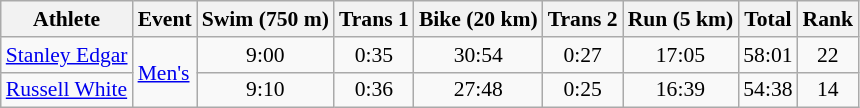<table class="wikitable" border="1" style="font-size:90%">
<tr>
<th>Athlete</th>
<th>Event</th>
<th>Swim (750 m)</th>
<th>Trans 1</th>
<th>Bike (20 km)</th>
<th>Trans 2</th>
<th>Run (5 km)</th>
<th>Total</th>
<th>Rank</th>
</tr>
<tr align=center>
<td align=left><a href='#'>Stanley Edgar</a></td>
<td align=left rowspan=2><a href='#'>Men's</a></td>
<td>9:00</td>
<td>0:35</td>
<td>30:54</td>
<td>0:27</td>
<td>17:05</td>
<td>58:01</td>
<td>22</td>
</tr>
<tr align=center>
<td align=left><a href='#'>Russell White</a></td>
<td>9:10</td>
<td>0:36</td>
<td>27:48</td>
<td>0:25</td>
<td>16:39</td>
<td>54:38</td>
<td>14</td>
</tr>
</table>
